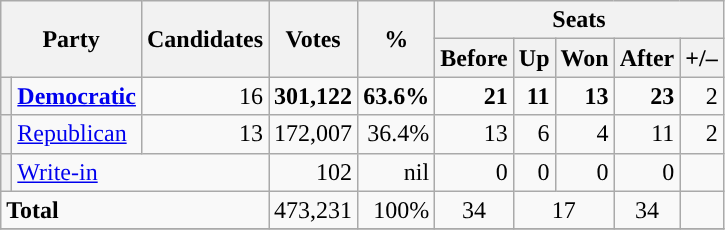<table class="wikitable">
<tr>
<th rowspan="2" colspan="2">Party</th>
<th rowspan="2">Candidates</th>
<th rowspan="2">Votes</th>
<th rowspan="2">%</th>
<th colspan="5">Seats</th>
</tr>
<tr>
<th>Before</th>
<th>Up</th>
<th>Won</th>
<th>After</th>
<th>+/–</th>
</tr>
<tr>
<th style="background-color:"></th>
<td><strong><a href='#'>Democratic</a></strong></td>
<td align="right">16</td>
<td align="right"><strong>301,122</strong></td>
<td align="right"><strong>63.6%</strong></td>
<td align="right"><strong>21</strong></td>
<td align="right"><strong>11</strong></td>
<td align="right"><strong>13</strong></td>
<td align="right"><strong>23</strong></td>
<td align="right"> 2</td>
</tr>
<tr>
<th style="background-color:"></th>
<td><a href='#'>Republican</a></td>
<td align="right">13</td>
<td align="right">172,007</td>
<td align="right">36.4%</td>
<td align="right">13</td>
<td align="right">6</td>
<td align="right">4</td>
<td align="right">11</td>
<td align="right"> 2</td>
</tr>
<tr>
<th style="background-color:"></th>
<td colspan=2><a href='#'>Write-in</a></td>
<td align="right">102</td>
<td align="right">nil</td>
<td align="right">0</td>
<td align="right">0</td>
<td align="right">0</td>
<td align="right">0</td>
<td align="right"></td>
</tr>
<tr>
<td colspan="3"><strong>Total</strong></td>
<td align="right">473,231</td>
<td align="right">100%</td>
<td align="center">34</td>
<td colspan="2" align="center">17</td>
<td align="center">34</td>
<td align="right"></td>
</tr>
<tr>
</tr>
</table>
